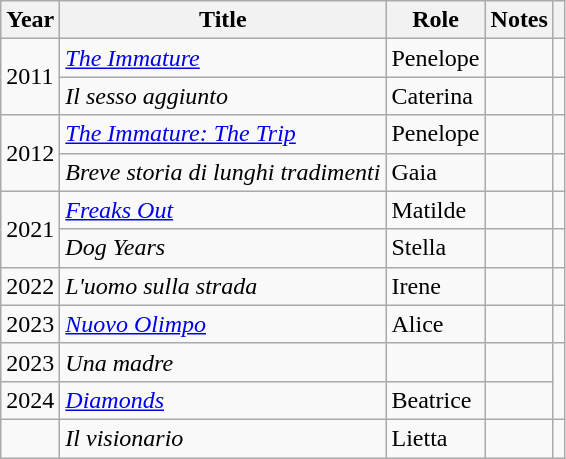<table class="wikitable sortable">
<tr>
<th>Year</th>
<th>Title</th>
<th>Role</th>
<th class="unsortable">Notes</th>
<th scope="col"></th>
</tr>
<tr>
<td rowspan="2">2011</td>
<td><em><a href='#'>The Immature</a></em></td>
<td>Penelope</td>
<td></td>
<td align="center"></td>
</tr>
<tr>
<td><em>Il sesso aggiunto</em></td>
<td>Caterina</td>
<td></td>
<td align="center"></td>
</tr>
<tr>
<td rowspan="2">2012</td>
<td><em><a href='#'>The Immature: The Trip</a></em></td>
<td>Penelope</td>
<td></td>
<td align="center"></td>
</tr>
<tr>
<td><em>Breve storia di lunghi tradimenti</em></td>
<td>Gaia</td>
<td></td>
<td></td>
</tr>
<tr>
<td rowspan="2">2021</td>
<td><em><a href='#'>Freaks Out</a></em></td>
<td>Matilde</td>
<td></td>
<td align="center"></td>
</tr>
<tr>
<td><em>Dog Years</em></td>
<td>Stella</td>
<td></td>
<td align="center"></td>
</tr>
<tr>
<td>2022</td>
<td><em>L'uomo sulla strada</em></td>
<td>Irene</td>
<td></td>
<td align="center"></td>
</tr>
<tr>
<td>2023</td>
<td><em><a href='#'>Nuovo Olimpo</a></em></td>
<td>Alice</td>
<td></td>
<td align="center"></td>
</tr>
<tr>
<td>2023</td>
<td><em>Una madre</em></td>
<td></td>
<td></td>
</tr>
<tr>
<td>2024</td>
<td><em><a href='#'>Diamonds</a></em></td>
<td>Beatrice</td>
<td></td>
</tr>
<tr>
<td></td>
<td><em>Il visionario</em></td>
<td>Lietta</td>
<td></td>
<td align="center"></td>
</tr>
</table>
